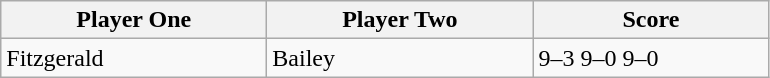<table class="wikitable">
<tr>
<th width=170>Player One</th>
<th width=170>Player Two</th>
<th width=150>Score</th>
</tr>
<tr>
<td> Fitzgerald</td>
<td> Bailey</td>
<td>9–3 9–0 9–0</td>
</tr>
</table>
